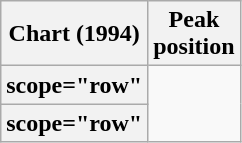<table class="wikitable sortable plainrowheaders" style="text-align:center">
<tr>
<th scope="col">Chart (1994)</th>
<th scope="col">Peak<br>position</th>
</tr>
<tr>
<th>scope="row"</th>
</tr>
<tr>
<th>scope="row"</th>
</tr>
</table>
